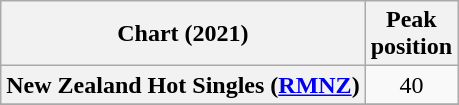<table class="wikitable plainrowheaders" style="text-align:center">
<tr>
<th scope="col">Chart (2021)</th>
<th scope="col">Peak<br>position</th>
</tr>
<tr>
<th scope="row">New Zealand Hot Singles (<a href='#'>RMNZ</a>)</th>
<td>40</td>
</tr>
<tr>
</tr>
</table>
